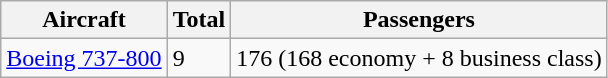<table class="wikitable">
<tr>
<th>Aircraft</th>
<th>Total</th>
<th>Passengers</th>
</tr>
<tr>
<td><a href='#'>Boeing 737-800</a></td>
<td>9</td>
<td>176 (168 economy + 8 business class)</td>
</tr>
</table>
